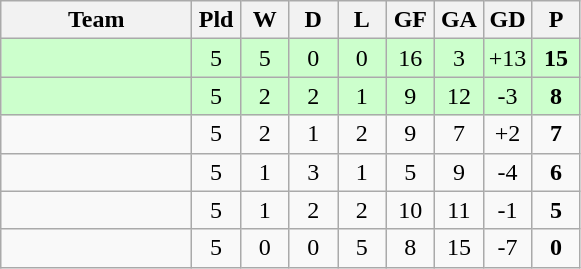<table class="wikitable">
<tr>
<th width=120>Team</th>
<th width=25>Pld</th>
<th width=25>W</th>
<th width=25>D</th>
<th width=25>L</th>
<th width=25>GF</th>
<th width=25>GA</th>
<th width=25>GD</th>
<th width=25>P</th>
</tr>
<tr align=center bgcolor=#ccffcc>
<td align=left></td>
<td>5</td>
<td>5</td>
<td>0</td>
<td>0</td>
<td>16</td>
<td>3</td>
<td>+13</td>
<td><strong>15</strong></td>
</tr>
<tr align=center bgcolor=#ccffcc>
<td align=left></td>
<td>5</td>
<td>2</td>
<td>2</td>
<td>1</td>
<td>9</td>
<td>12</td>
<td>-3</td>
<td><strong>8</strong></td>
</tr>
<tr align=center>
<td align=left></td>
<td>5</td>
<td>2</td>
<td>1</td>
<td>2</td>
<td>9</td>
<td>7</td>
<td>+2</td>
<td><strong>7</strong></td>
</tr>
<tr align=center>
<td align=left></td>
<td>5</td>
<td>1</td>
<td>3</td>
<td>1</td>
<td>5</td>
<td>9</td>
<td>-4</td>
<td><strong>6</strong></td>
</tr>
<tr align=center>
<td align=left></td>
<td>5</td>
<td>1</td>
<td>2</td>
<td>2</td>
<td>10</td>
<td>11</td>
<td>-1</td>
<td><strong>5</strong></td>
</tr>
<tr align=center>
<td align=left></td>
<td>5</td>
<td>0</td>
<td>0</td>
<td>5</td>
<td>8</td>
<td>15</td>
<td>-7</td>
<td><strong>0</strong></td>
</tr>
</table>
